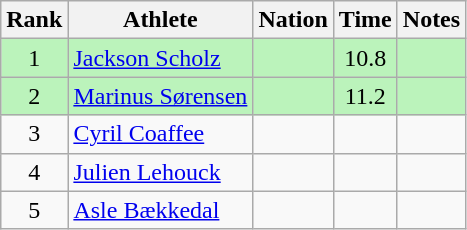<table class="wikitable sortable" style="text-align:center">
<tr>
<th>Rank</th>
<th>Athlete</th>
<th>Nation</th>
<th>Time</th>
<th>Notes</th>
</tr>
<tr bgcolor=bbf3bb>
<td>1</td>
<td align=left data-sort-value="Scholz, Jackson"><a href='#'>Jackson Scholz</a></td>
<td align=left></td>
<td>10.8</td>
<td></td>
</tr>
<tr bgcolor=bbf3bb>
<td>2</td>
<td align=left data-sort-value="Sørensen, Marinus"><a href='#'>Marinus Sørensen</a></td>
<td align=left></td>
<td>11.2</td>
<td></td>
</tr>
<tr>
<td>3</td>
<td align=left data-sort-value="Coaffee, Cyril"><a href='#'>Cyril Coaffee</a></td>
<td align=left></td>
<td></td>
<td></td>
</tr>
<tr>
<td>4</td>
<td align=left data-sort-value="Lehouck, Julien"><a href='#'>Julien Lehouck</a></td>
<td align=left></td>
<td></td>
<td></td>
</tr>
<tr>
<td>5</td>
<td align=left data-sort-value="Bækkedal, Asle"><a href='#'>Asle Bækkedal</a></td>
<td align=left></td>
<td></td>
<td></td>
</tr>
</table>
